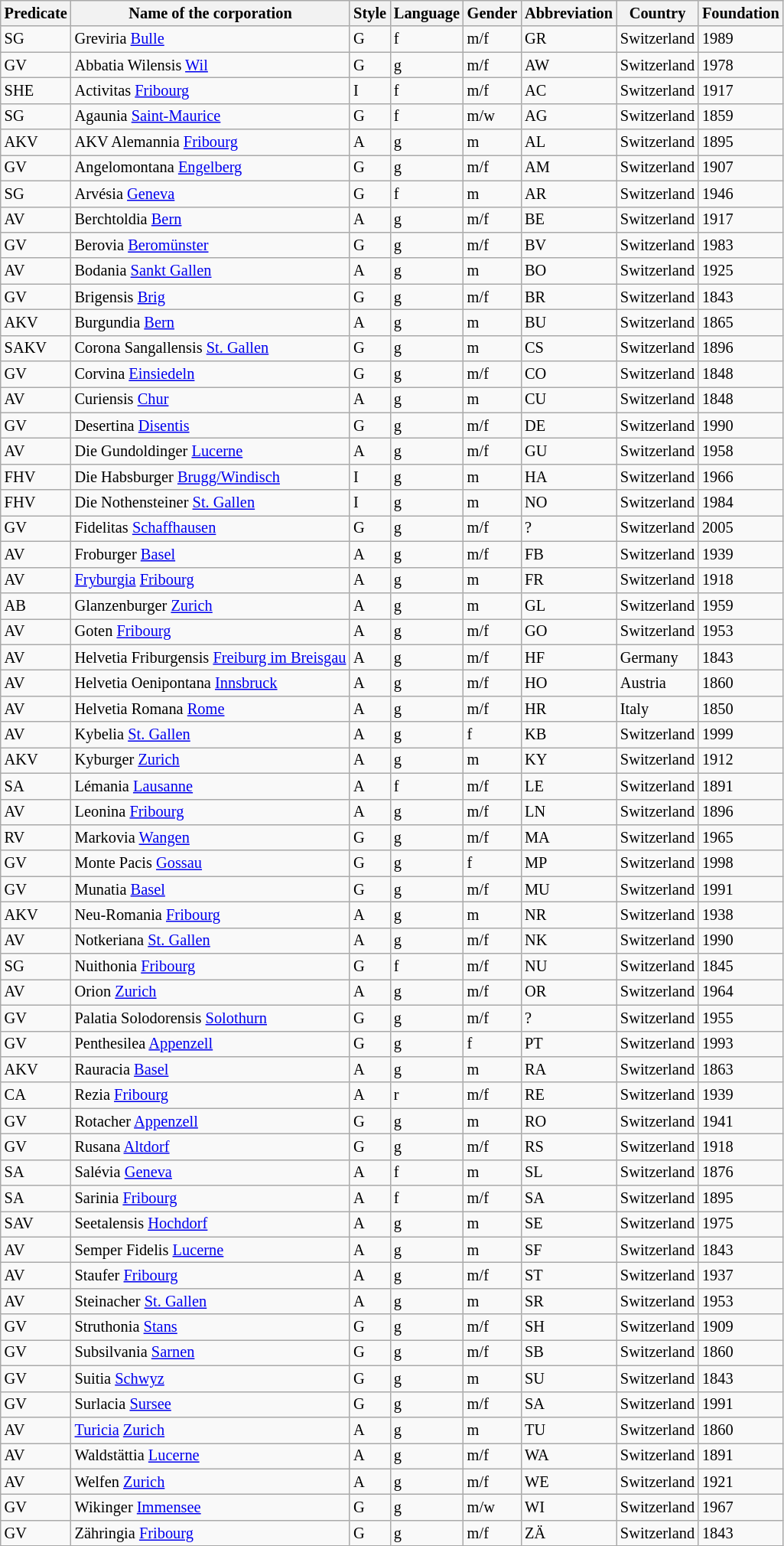<table class="wikitable sortable nowraplinks" style="font-size:85%;">
<tr class="hintergrundfarbe5">
<th>Predicate</th>
<th>Name of the corporation</th>
<th>Style</th>
<th>Language</th>
<th>Gender</th>
<th>Abbreviation</th>
<th>Country</th>
<th>Foundation</th>
</tr>
<tr>
<td>SG</td>
<td>Greviria <a href='#'>Bulle</a></td>
<td>G</td>
<td>f</td>
<td>m/f</td>
<td>GR</td>
<td>Switzerland</td>
<td>1989</td>
</tr>
<tr>
<td>GV</td>
<td>Abbatia Wilensis <a href='#'>Wil</a></td>
<td>G</td>
<td>g</td>
<td>m/f</td>
<td>AW</td>
<td>Switzerland</td>
<td>1978</td>
</tr>
<tr>
<td>SHE</td>
<td>Activitas <a href='#'>Fribourg</a></td>
<td>I</td>
<td>f</td>
<td>m/f</td>
<td>AC</td>
<td>Switzerland</td>
<td>1917</td>
</tr>
<tr>
<td>SG</td>
<td>Agaunia <a href='#'>Saint-Maurice</a></td>
<td>G</td>
<td>f</td>
<td>m/w</td>
<td>AG</td>
<td>Switzerland</td>
<td>1859</td>
</tr>
<tr>
<td>AKV</td>
<td>AKV Alemannia <a href='#'>Fribourg</a></td>
<td>A</td>
<td>g</td>
<td>m</td>
<td>AL</td>
<td>Switzerland</td>
<td>1895</td>
</tr>
<tr>
<td>GV</td>
<td>Angelomontana <a href='#'>Engelberg</a></td>
<td>G</td>
<td>g</td>
<td>m/f</td>
<td>AM</td>
<td>Switzerland</td>
<td>1907</td>
</tr>
<tr>
<td>SG</td>
<td>Arvésia <a href='#'>Geneva</a></td>
<td>G</td>
<td>f</td>
<td>m</td>
<td>AR</td>
<td>Switzerland</td>
<td>1946</td>
</tr>
<tr>
<td>AV</td>
<td>Berchtoldia <a href='#'>Bern</a></td>
<td>A</td>
<td>g</td>
<td>m/f</td>
<td>BE</td>
<td>Switzerland</td>
<td>1917</td>
</tr>
<tr>
<td>GV</td>
<td>Berovia <a href='#'>Beromünster</a></td>
<td>G</td>
<td>g</td>
<td>m/f</td>
<td>BV</td>
<td>Switzerland</td>
<td>1983</td>
</tr>
<tr>
<td>AV</td>
<td>Bodania <a href='#'>Sankt Gallen</a></td>
<td>A</td>
<td>g</td>
<td>m</td>
<td>BO</td>
<td>Switzerland</td>
<td>1925</td>
</tr>
<tr>
<td>GV</td>
<td>Brigensis <a href='#'>Brig</a></td>
<td>G</td>
<td>g</td>
<td>m/f</td>
<td>BR</td>
<td>Switzerland</td>
<td>1843</td>
</tr>
<tr>
<td>AKV</td>
<td>Burgundia <a href='#'>Bern</a></td>
<td>A</td>
<td>g</td>
<td>m</td>
<td>BU</td>
<td>Switzerland</td>
<td>1865</td>
</tr>
<tr>
<td>SAKV</td>
<td>Corona Sangallensis <a href='#'>St. Gallen</a></td>
<td>G</td>
<td>g</td>
<td>m</td>
<td>CS</td>
<td>Switzerland</td>
<td>1896</td>
</tr>
<tr>
<td>GV</td>
<td>Corvina <a href='#'>Einsiedeln</a></td>
<td>G</td>
<td>g</td>
<td>m/f</td>
<td>CO</td>
<td>Switzerland</td>
<td>1848</td>
</tr>
<tr>
<td>AV</td>
<td>Curiensis <a href='#'>Chur</a></td>
<td>A</td>
<td>g</td>
<td>m</td>
<td>CU</td>
<td>Switzerland</td>
<td>1848</td>
</tr>
<tr>
<td>GV</td>
<td>Desertina <a href='#'>Disentis</a></td>
<td>G</td>
<td>g</td>
<td>m/f</td>
<td>DE</td>
<td>Switzerland</td>
<td>1990</td>
</tr>
<tr>
<td>AV</td>
<td>Die Gundoldinger <a href='#'>Lucerne</a></td>
<td>A</td>
<td>g</td>
<td>m/f</td>
<td>GU</td>
<td>Switzerland</td>
<td>1958</td>
</tr>
<tr>
<td>FHV</td>
<td>Die Habsburger <a href='#'>Brugg/Windisch</a></td>
<td>I</td>
<td>g</td>
<td>m</td>
<td>HA</td>
<td>Switzerland</td>
<td>1966</td>
</tr>
<tr>
<td>FHV</td>
<td>Die Nothensteiner <a href='#'>St. Gallen</a></td>
<td>I</td>
<td>g</td>
<td>m</td>
<td>NO</td>
<td>Switzerland</td>
<td>1984</td>
</tr>
<tr>
<td>GV</td>
<td>Fidelitas <a href='#'>Schaffhausen</a></td>
<td>G</td>
<td>g</td>
<td>m/f</td>
<td>?</td>
<td>Switzerland</td>
<td>2005</td>
</tr>
<tr>
<td>AV</td>
<td>Froburger <a href='#'>Basel</a></td>
<td>A</td>
<td>g</td>
<td>m/f</td>
<td>FB</td>
<td>Switzerland</td>
<td>1939</td>
</tr>
<tr>
<td>AV</td>
<td><a href='#'>Fryburgia</a> <a href='#'>Fribourg</a></td>
<td>A</td>
<td>g</td>
<td>m</td>
<td>FR</td>
<td>Switzerland</td>
<td>1918</td>
</tr>
<tr>
<td>AB</td>
<td>Glanzenburger <a href='#'>Zurich</a></td>
<td>A</td>
<td>g</td>
<td>m</td>
<td>GL</td>
<td>Switzerland</td>
<td>1959</td>
</tr>
<tr>
<td>AV</td>
<td>Goten <a href='#'>Fribourg</a></td>
<td>A</td>
<td>g</td>
<td>m/f</td>
<td>GO</td>
<td>Switzerland</td>
<td>1953</td>
</tr>
<tr>
<td>AV</td>
<td>Helvetia Friburgensis <a href='#'>Freiburg im Breisgau</a></td>
<td>A</td>
<td>g</td>
<td>m/f</td>
<td>HF</td>
<td>Germany</td>
<td>1843</td>
</tr>
<tr>
<td>AV</td>
<td>Helvetia Oenipontana <a href='#'>Innsbruck</a></td>
<td>A</td>
<td>g</td>
<td>m/f</td>
<td>HO</td>
<td>Austria</td>
<td>1860</td>
</tr>
<tr>
<td>AV</td>
<td>Helvetia Romana <a href='#'>Rome</a></td>
<td>A</td>
<td>g</td>
<td>m/f</td>
<td>HR</td>
<td>Italy</td>
<td>1850</td>
</tr>
<tr>
<td>AV</td>
<td>Kybelia <a href='#'>St. Gallen</a></td>
<td>A</td>
<td>g</td>
<td>f</td>
<td>KB</td>
<td>Switzerland</td>
<td>1999</td>
</tr>
<tr>
<td>AKV</td>
<td>Kyburger <a href='#'>Zurich</a></td>
<td>A</td>
<td>g</td>
<td>m</td>
<td>KY</td>
<td>Switzerland</td>
<td>1912</td>
</tr>
<tr>
<td>SA</td>
<td>Lémania <a href='#'>Lausanne</a></td>
<td>A</td>
<td>f</td>
<td>m/f</td>
<td>LE</td>
<td>Switzerland</td>
<td>1891</td>
</tr>
<tr>
<td>AV</td>
<td>Leonina <a href='#'>Fribourg</a></td>
<td>A</td>
<td>g</td>
<td>m/f</td>
<td>LN</td>
<td>Switzerland</td>
<td>1896</td>
</tr>
<tr>
<td>RV</td>
<td>Markovia <a href='#'>Wangen</a></td>
<td>G</td>
<td>g</td>
<td>m/f</td>
<td>MA</td>
<td>Switzerland</td>
<td>1965</td>
</tr>
<tr>
<td>GV</td>
<td>Monte Pacis <a href='#'>Gossau</a></td>
<td>G</td>
<td>g</td>
<td>f</td>
<td>MP</td>
<td>Switzerland</td>
<td>1998</td>
</tr>
<tr>
<td>GV</td>
<td>Munatia <a href='#'>Basel</a></td>
<td>G</td>
<td>g</td>
<td>m/f</td>
<td>MU</td>
<td>Switzerland</td>
<td>1991</td>
</tr>
<tr>
<td>AKV</td>
<td>Neu-Romania <a href='#'>Fribourg</a></td>
<td>A</td>
<td>g</td>
<td>m</td>
<td>NR</td>
<td>Switzerland</td>
<td>1938</td>
</tr>
<tr>
<td>AV</td>
<td>Notkeriana <a href='#'>St. Gallen</a></td>
<td>A</td>
<td>g</td>
<td>m/f</td>
<td>NK</td>
<td>Switzerland</td>
<td>1990</td>
</tr>
<tr>
<td>SG</td>
<td>Nuithonia <a href='#'>Fribourg</a></td>
<td>G</td>
<td>f</td>
<td>m/f</td>
<td>NU</td>
<td>Switzerland</td>
<td>1845</td>
</tr>
<tr>
<td>AV</td>
<td>Orion <a href='#'>Zurich</a></td>
<td>A</td>
<td>g</td>
<td>m/f</td>
<td>OR</td>
<td>Switzerland</td>
<td>1964</td>
</tr>
<tr>
<td>GV</td>
<td>Palatia Solodorensis <a href='#'>Solothurn</a></td>
<td>G</td>
<td>g</td>
<td>m/f</td>
<td>?</td>
<td>Switzerland</td>
<td>1955</td>
</tr>
<tr>
<td>GV</td>
<td>Penthesilea <a href='#'>Appenzell</a></td>
<td>G</td>
<td>g</td>
<td>f</td>
<td>PT</td>
<td>Switzerland</td>
<td>1993</td>
</tr>
<tr>
<td>AKV</td>
<td>Rauracia <a href='#'>Basel</a></td>
<td>A</td>
<td>g</td>
<td>m</td>
<td>RA</td>
<td>Switzerland</td>
<td>1863</td>
</tr>
<tr>
<td>CA</td>
<td>Rezia <a href='#'>Fribourg</a></td>
<td>A</td>
<td>r</td>
<td>m/f</td>
<td>RE</td>
<td>Switzerland</td>
<td>1939</td>
</tr>
<tr>
<td>GV</td>
<td>Rotacher <a href='#'>Appenzell</a></td>
<td>G</td>
<td>g</td>
<td>m</td>
<td>RO</td>
<td>Switzerland</td>
<td>1941</td>
</tr>
<tr>
<td>GV</td>
<td>Rusana <a href='#'>Altdorf</a></td>
<td>G</td>
<td>g</td>
<td>m/f</td>
<td>RS</td>
<td>Switzerland</td>
<td>1918</td>
</tr>
<tr>
<td>SA</td>
<td>Salévia <a href='#'>Geneva</a></td>
<td>A</td>
<td>f</td>
<td>m</td>
<td>SL</td>
<td>Switzerland</td>
<td>1876</td>
</tr>
<tr>
<td>SA</td>
<td>Sarinia <a href='#'>Fribourg</a></td>
<td>A</td>
<td>f</td>
<td>m/f</td>
<td>SA</td>
<td>Switzerland</td>
<td>1895</td>
</tr>
<tr>
<td>SAV</td>
<td>Seetalensis <a href='#'>Hochdorf</a></td>
<td>A</td>
<td>g</td>
<td>m</td>
<td>SE</td>
<td>Switzerland</td>
<td>1975</td>
</tr>
<tr>
<td>AV</td>
<td>Semper Fidelis <a href='#'>Lucerne</a></td>
<td>A</td>
<td>g</td>
<td>m</td>
<td>SF</td>
<td>Switzerland</td>
<td>1843</td>
</tr>
<tr>
<td>AV</td>
<td>Staufer <a href='#'>Fribourg</a></td>
<td>A</td>
<td>g</td>
<td>m/f</td>
<td>ST</td>
<td>Switzerland</td>
<td>1937</td>
</tr>
<tr>
<td>AV</td>
<td>Steinacher <a href='#'>St. Gallen</a></td>
<td>A</td>
<td>g</td>
<td>m</td>
<td>SR</td>
<td>Switzerland</td>
<td>1953</td>
</tr>
<tr>
<td>GV</td>
<td>Struthonia <a href='#'>Stans</a></td>
<td>G</td>
<td>g</td>
<td>m/f</td>
<td>SH</td>
<td>Switzerland</td>
<td>1909</td>
</tr>
<tr>
<td>GV</td>
<td>Subsilvania <a href='#'>Sarnen</a></td>
<td>G</td>
<td>g</td>
<td>m/f</td>
<td>SB</td>
<td>Switzerland</td>
<td>1860</td>
</tr>
<tr>
<td>GV</td>
<td>Suitia <a href='#'>Schwyz</a></td>
<td>G</td>
<td>g</td>
<td>m</td>
<td>SU</td>
<td>Switzerland</td>
<td>1843</td>
</tr>
<tr>
<td>GV</td>
<td>Surlacia <a href='#'>Sursee</a></td>
<td>G</td>
<td>g</td>
<td>m/f</td>
<td>SA</td>
<td>Switzerland</td>
<td>1991</td>
</tr>
<tr>
<td>AV</td>
<td><a href='#'>Turicia</a> <a href='#'>Zurich</a></td>
<td>A</td>
<td>g</td>
<td>m</td>
<td>TU</td>
<td>Switzerland</td>
<td>1860</td>
</tr>
<tr>
<td>AV</td>
<td>Waldstättia <a href='#'>Lucerne</a></td>
<td>A</td>
<td>g</td>
<td>m/f</td>
<td>WA</td>
<td>Switzerland</td>
<td>1891</td>
</tr>
<tr>
<td>AV</td>
<td>Welfen <a href='#'>Zurich</a></td>
<td>A</td>
<td>g</td>
<td>m/f</td>
<td>WE</td>
<td>Switzerland</td>
<td>1921</td>
</tr>
<tr>
<td>GV</td>
<td>Wikinger <a href='#'>Immensee</a></td>
<td>G</td>
<td>g</td>
<td>m/w</td>
<td>WI</td>
<td>Switzerland</td>
<td>1967</td>
</tr>
<tr>
<td>GV</td>
<td>Zähringia <a href='#'>Fribourg</a></td>
<td>G</td>
<td>g</td>
<td>m/f</td>
<td>ZÄ</td>
<td>Switzerland</td>
<td>1843</td>
</tr>
</table>
